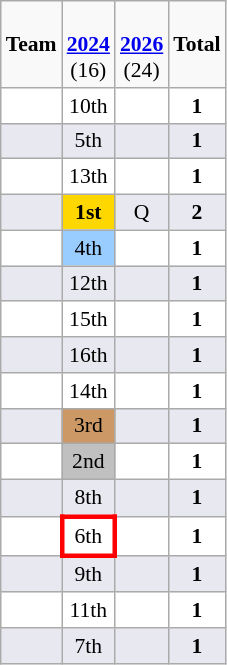<table class="wikitable" style="text-align:center; font-size:90%">
<tr>
<td><strong>Team</strong></td>
<td><br><strong><a href='#'>2024</a></strong><br>(16)</td>
<td><br><strong><a href='#'>2026</a></strong><br>(24)</td>
<td><strong>Total</strong></td>
</tr>
<tr bgcolor= #FFFFFF>
<td align=left></td>
<td>10th</td>
<td></td>
<td><strong>1</strong></td>
</tr>
<tr bgcolor= #E8E8F0>
<td align=left></td>
<td>5th</td>
<td></td>
<td><strong>1</strong></td>
</tr>
<tr bgcolor= #FFFFFF>
<td align=left></td>
<td>13th</td>
<td></td>
<td><strong>1</strong></td>
</tr>
<tr bgcolor= #E8E8F0>
<td align=left></td>
<td style="background:gold"><strong>1st</strong></td>
<td>Q</td>
<td><strong>2</strong></td>
</tr>
<tr bgcolor= #FFFFFF>
<td align=left></td>
<td style="background:#9ACDFF">4th</td>
<td></td>
<td><strong>1</strong></td>
</tr>
<tr bgcolor= #E8E8F0>
<td align=left></td>
<td>12th</td>
<td></td>
<td><strong>1</strong></td>
</tr>
<tr bgcolor= #FFFFFF>
<td align=left></td>
<td>15th</td>
<td></td>
<td><strong>1</strong></td>
</tr>
<tr bgcolor= #E8E8F0>
<td align=left></td>
<td>16th</td>
<td></td>
<td><strong>1</strong></td>
</tr>
<tr bgcolor= #FFFFFF>
<td align=left></td>
<td>14th</td>
<td></td>
<td><strong>1</strong></td>
</tr>
<tr bgcolor= #E8E8F0>
<td align=left></td>
<td style="background:#CC9966">3rd</td>
<td></td>
<td><strong>1</strong></td>
</tr>
<tr bgcolor= #FFFFFF>
<td align=left></td>
<td style="background:silver">2nd</td>
<td></td>
<td><strong>1</strong></td>
</tr>
<tr bgcolor= #E8E8F0>
<td align=left></td>
<td>8th</td>
<td></td>
<td><strong>1</strong></td>
</tr>
<tr bgcolor= #FFFFFF>
<td align=left></td>
<td style="border:3px solid red">6th</td>
<td></td>
<td><strong>1</strong></td>
</tr>
<tr bgcolor= #E8E8F0>
<td align=left></td>
<td>9th</td>
<td></td>
<td><strong>1</strong></td>
</tr>
<tr bgcolor= #FFFFFF>
<td align=left></td>
<td>11th</td>
<td></td>
<td><strong>1</strong></td>
</tr>
<tr bgcolor= #E8E8F0>
<td align=left></td>
<td>7th</td>
<td></td>
<td><strong>1</strong></td>
</tr>
</table>
